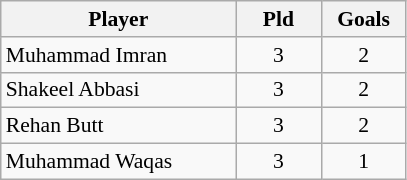<table class=wikitable style="font-size:90%">
<tr>
<th width=150>Player</th>
<th width=50>Pld</th>
<th width=50>Goals</th>
</tr>
<tr>
<td>Muhammad Imran</td>
<td align="center">3</td>
<td align="center">2</td>
</tr>
<tr>
<td>Shakeel Abbasi</td>
<td align="center">3</td>
<td align="center">2</td>
</tr>
<tr>
<td>Rehan Butt</td>
<td align="center">3</td>
<td align="center">2</td>
</tr>
<tr>
<td>Muhammad Waqas</td>
<td align="center">3</td>
<td align="center">1</td>
</tr>
</table>
